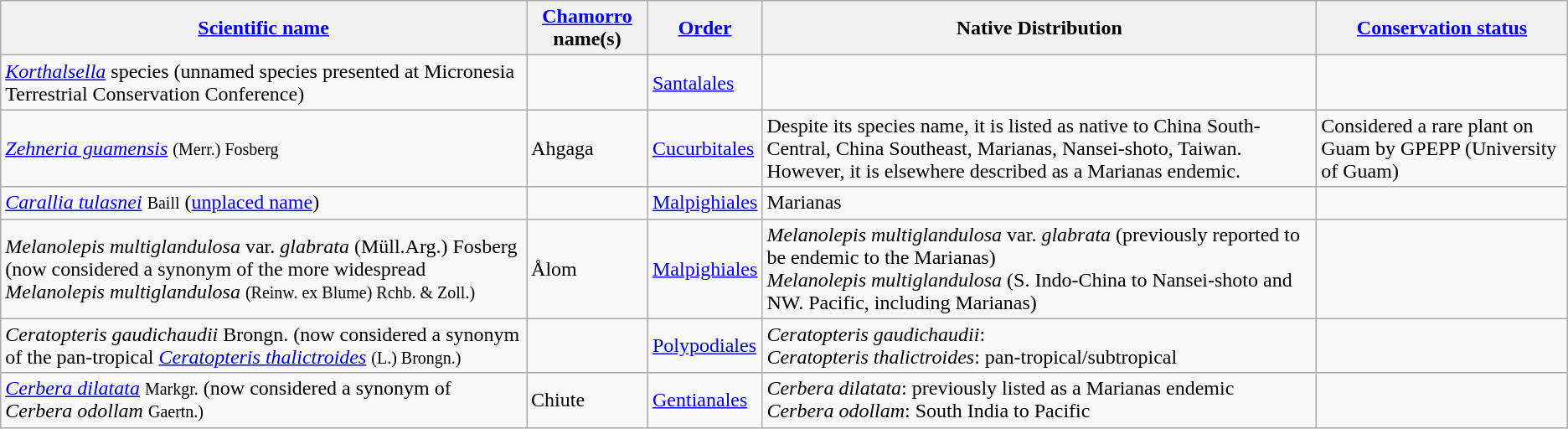<table class="wikitable sortable">
<tr>
<th><a href='#'>Scientific name</a></th>
<th><a href='#'>Chamorro</a> name(s)</th>
<th><a href='#'>Order</a></th>
<th>Native Distribution</th>
<th><a href='#'>Conservation status</a></th>
</tr>
<tr>
<td><em><a href='#'>Korthalsella</a></em> species (unnamed species presented at Micronesia Terrestrial Conservation Conference)</td>
<td></td>
<td><a href='#'>Santalales</a></td>
<td></td>
<td></td>
</tr>
<tr>
<td><em><a href='#'>Zehneria guamensis</a></em> <small>(Merr.) Fosberg</small></td>
<td>Ahgaga</td>
<td><a href='#'>Cucurbitales</a></td>
<td>Despite its species name, it is listed as native to China South-Central, China Southeast, Marianas, Nansei-shoto, Taiwan. However, it is elsewhere described as a Marianas endemic.</td>
<td>Considered a rare plant on Guam by GPEPP (University of Guam)</td>
</tr>
<tr>
<td><em><a href='#'>Carallia tulasnei</a></em> <small>Baill</small> (<a href='#'>unplaced name</a>)</td>
<td></td>
<td><a href='#'>Malpighiales</a></td>
<td>Marianas</td>
<td></td>
</tr>
<tr>
<td><em>Melanolepis multiglandulosa</em> var. <em>glabrata</em> (Müll.Arg.) Fosberg (now considered a synonym of the more widespread <em>Melanolepis multiglandulosa</em> <small>(Reinw. ex Blume) Rchb. & Zoll.)</small></td>
<td>Ålom</td>
<td><a href='#'>Malpighiales</a></td>
<td><em>Melanolepis multiglandulosa</em> var. <em>glabrata</em> (previously reported to be endemic to the Marianas)<br><em>Melanolepis multiglandulosa</em> (S. Indo-China to Nansei-shoto and NW. Pacific, including Marianas)</td>
<td></td>
</tr>
<tr>
<td><em>Ceratopteris gaudichaudii</em> Brongn. (now considered a synonym of the pan-tropical <em><a href='#'>Ceratopteris thalictroides</a></em> <small>(L.) Brongn.)</small></td>
<td></td>
<td><a href='#'>Polypodiales</a></td>
<td><em>Ceratopteris gaudichaudii</em>:<br><em>Ceratopteris thalictroides</em>: pan-tropical/subtropical</td>
<td></td>
</tr>
<tr>
<td><em><a href='#'>Cerbera dilatata</a></em> <small>Markgr.</small> (now considered a synonym of <em>Cerbera odollam</em> <small>Gaertn.)</small></td>
<td>Chiute</td>
<td><a href='#'>Gentianales</a></td>
<td><em>Cerbera dilatata</em>: previously listed as a Marianas endemic<br><em>Cerbera odollam</em>: South India to Pacific</td>
<td></td>
</tr>
</table>
